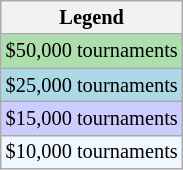<table class=wikitable style="font-size:85%">
<tr>
<th>Legend</th>
</tr>
<tr style="background:#addfad;">
<td>$50,000 tournaments</td>
</tr>
<tr style="background:lightblue;">
<td>$25,000 tournaments</td>
</tr>
<tr style="background:#ccccff;">
<td>$15,000 tournaments</td>
</tr>
<tr style="background:#f0f8ff;">
<td>$10,000 tournaments</td>
</tr>
</table>
